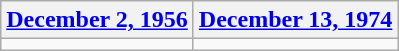<table class=wikitable>
<tr>
<th><a href='#'>December 2, 1956</a></th>
<th><a href='#'>December 13, 1974</a></th>
</tr>
<tr>
<td></td>
<td></td>
</tr>
</table>
